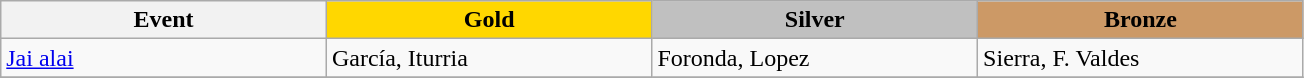<table class="wikitable" style="max-width: 23cm; width: 100%">
<tr>
<th scope="col">Event</th>
<th scope="col" style="background-color:gold; width:25%">Gold</th>
<th scope="col" style="background-color:silver; width:25%; width:25%">Silver</th>
<th scope="col" style="background-color:#cc9966; width:25%">Bronze</th>
</tr>
<tr>
<td><a href='#'>Jai alai</a></td>
<td> García, Iturria</td>
<td> Foronda, Lopez</td>
<td> Sierra, F. Valdes</td>
</tr>
<tr>
</tr>
</table>
